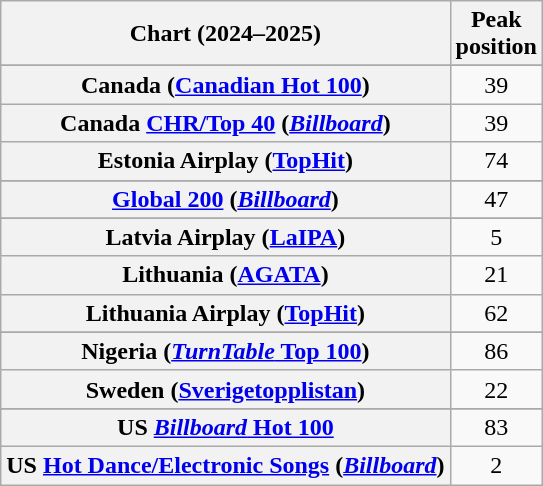<table class="wikitable sortable plainrowheaders" style="text-align:center">
<tr>
<th scope="col">Chart (2024–2025)</th>
<th scope="col">Peak<br>position</th>
</tr>
<tr>
</tr>
<tr>
</tr>
<tr>
<th scope="row">Canada (<a href='#'>Canadian Hot 100</a>)</th>
<td>39</td>
</tr>
<tr>
<th scope="row">Canada <a href='#'>CHR/Top 40</a> (<em><a href='#'>Billboard</a></em>)</th>
<td>39</td>
</tr>
<tr>
<th scope="row">Estonia Airplay (<a href='#'>TopHit</a>)</th>
<td>74</td>
</tr>
<tr>
</tr>
<tr>
<th scope="row"><a href='#'>Global 200</a> (<em><a href='#'>Billboard</a></em>)</th>
<td>47</td>
</tr>
<tr>
</tr>
<tr>
<th scope="row">Latvia Airplay (<a href='#'>LaIPA</a>)</th>
<td>5</td>
</tr>
<tr>
<th scope="row">Lithuania (<a href='#'>AGATA</a>)</th>
<td>21</td>
</tr>
<tr>
<th scope="row">Lithuania Airplay (<a href='#'>TopHit</a>)</th>
<td>62</td>
</tr>
<tr>
</tr>
<tr>
<th scope="row">Nigeria (<a href='#'><em>TurnTable</em> Top 100</a>)</th>
<td>86</td>
</tr>
<tr>
<th scope="row">Sweden (<a href='#'>Sverigetopplistan</a>)</th>
<td>22</td>
</tr>
<tr>
</tr>
<tr>
</tr>
<tr>
</tr>
<tr>
<th scope="row">US <a href='#'><em>Billboard</em> Hot 100</a></th>
<td>83</td>
</tr>
<tr>
<th scope="row">US <a href='#'>Hot Dance/Electronic Songs</a> (<em><a href='#'>Billboard</a></em>)</th>
<td>2</td>
</tr>
</table>
